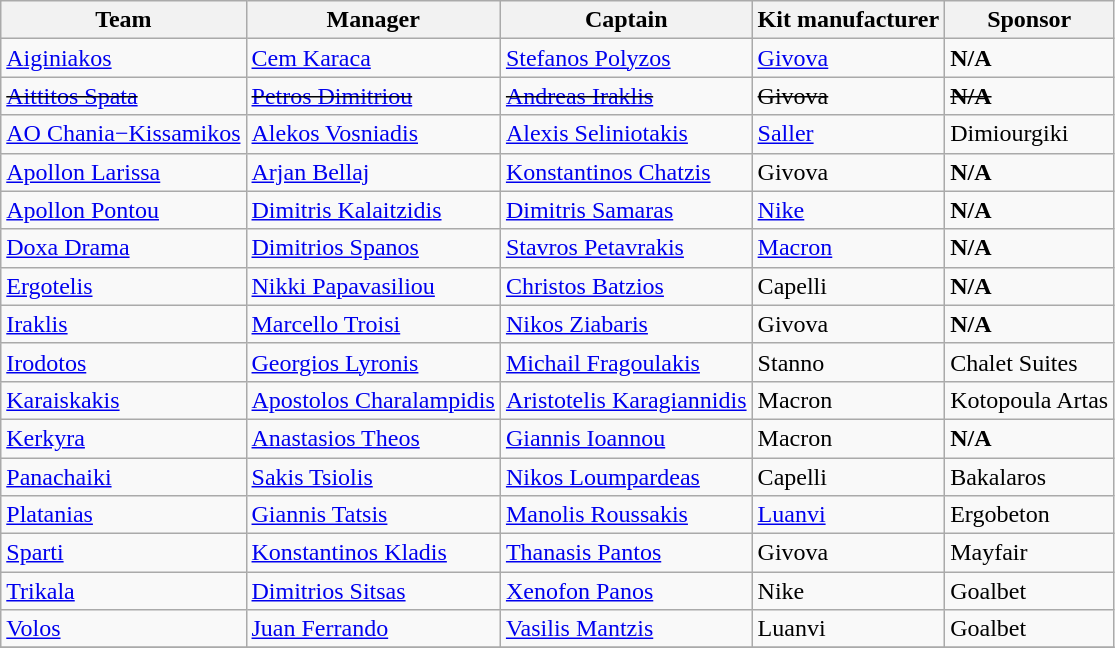<table class="wikitable sortable" style="text-align: left;">
<tr>
<th>Team</th>
<th>Manager</th>
<th>Captain</th>
<th>Kit manufacturer</th>
<th>Sponsor</th>
</tr>
<tr>
<td><a href='#'>Aiginiakos</a></td>
<td> <a href='#'>Cem Karaca</a></td>
<td> <a href='#'>Stefanos Polyzos</a></td>
<td><a href='#'>Givova</a></td>
<td><strong>N/A</strong></td>
</tr>
<tr>
<td><s><a href='#'>Aittitos Spata</a></s></td>
<td><s> <a href='#'>Petros Dimitriou</a></s></td>
<td><s> <a href='#'>Andreas Iraklis</a></s></td>
<td><s>Givova</s></td>
<td><s><strong>N/A</strong></s></td>
</tr>
<tr>
<td><a href='#'>AO Chania−Kissamikos</a></td>
<td> <a href='#'>Alekos Vosniadis</a></td>
<td> <a href='#'>Alexis Seliniotakis</a></td>
<td><a href='#'>Saller</a></td>
<td>Dimiourgiki</td>
</tr>
<tr>
<td><a href='#'>Apollon Larissa</a></td>
<td> <a href='#'>Arjan Bellaj</a></td>
<td> <a href='#'>Konstantinos Chatzis</a></td>
<td>Givova</td>
<td><strong>N/A</strong></td>
</tr>
<tr>
<td><a href='#'>Apollon Pontou</a></td>
<td> <a href='#'>Dimitris Kalaitzidis</a></td>
<td> <a href='#'>Dimitris Samaras</a></td>
<td><a href='#'>Nike</a></td>
<td><strong>N/A</strong></td>
</tr>
<tr>
<td><a href='#'>Doxa Drama</a></td>
<td> <a href='#'>Dimitrios Spanos</a></td>
<td> <a href='#'>Stavros Petavrakis</a></td>
<td><a href='#'>Macron</a></td>
<td><strong>N/A</strong></td>
</tr>
<tr>
<td><a href='#'>Ergotelis</a></td>
<td> <a href='#'>Nikki Papavasiliou</a></td>
<td> <a href='#'>Christos Batzios</a></td>
<td>Capelli</td>
<td><strong>N/A</strong></td>
</tr>
<tr>
<td><a href='#'>Iraklis</a></td>
<td> <a href='#'>Marcello Troisi</a></td>
<td> <a href='#'>Nikos Ziabaris</a></td>
<td>Givova</td>
<td><strong>N/A</strong></td>
</tr>
<tr>
<td><a href='#'>Irodotos</a></td>
<td> <a href='#'>Georgios Lyronis</a></td>
<td> <a href='#'>Michail Fragoulakis</a></td>
<td>Stanno</td>
<td>Chalet Suites</td>
</tr>
<tr>
<td><a href='#'>Karaiskakis</a></td>
<td> <a href='#'>Apostolos Charalampidis</a></td>
<td> <a href='#'>Aristotelis Karagiannidis</a></td>
<td>Macron</td>
<td>Kotopoula Artas</td>
</tr>
<tr>
<td><a href='#'>Kerkyra</a></td>
<td> <a href='#'>Anastasios Theos</a></td>
<td> <a href='#'>Giannis Ioannou</a></td>
<td>Macron</td>
<td><strong>N/A</strong></td>
</tr>
<tr>
<td><a href='#'>Panachaiki</a></td>
<td> <a href='#'>Sakis Tsiolis</a></td>
<td> <a href='#'>Nikos Loumpardeas</a></td>
<td>Capelli</td>
<td>Bakalaros</td>
</tr>
<tr>
<td><a href='#'>Platanias</a></td>
<td> <a href='#'>Giannis Tatsis</a></td>
<td> <a href='#'>Manolis Roussakis</a></td>
<td><a href='#'>Luanvi</a></td>
<td>Ergobeton</td>
</tr>
<tr>
<td><a href='#'>Sparti</a></td>
<td> <a href='#'>Konstantinos Kladis</a></td>
<td> <a href='#'>Thanasis Pantos</a></td>
<td>Givova</td>
<td>Mayfair</td>
</tr>
<tr>
<td><a href='#'>Trikala</a></td>
<td> <a href='#'>Dimitrios Sitsas</a></td>
<td> <a href='#'>Xenofon Panos</a></td>
<td>Nike</td>
<td>Goalbet</td>
</tr>
<tr>
<td><a href='#'>Volos</a></td>
<td> <a href='#'>Juan Ferrando</a></td>
<td> <a href='#'>Vasilis Mantzis</a></td>
<td>Luanvi</td>
<td>Goalbet</td>
</tr>
<tr>
</tr>
</table>
